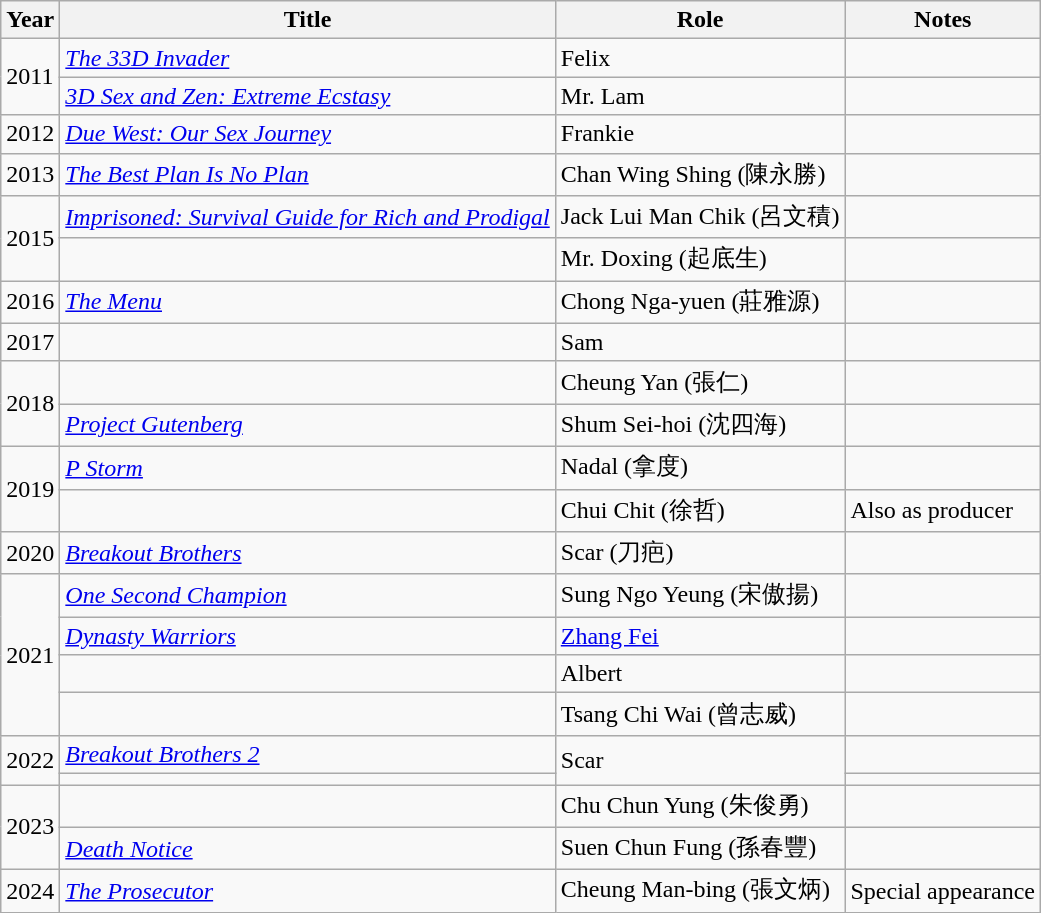<table class="wikitable">
<tr>
<th>Year</th>
<th>Title</th>
<th>Role</th>
<th>Notes</th>
</tr>
<tr>
<td rowspan="2">2011</td>
<td><em><a href='#'>The 33D Invader</a></em></td>
<td>Felix</td>
<td></td>
</tr>
<tr>
<td><em><a href='#'>3D Sex and Zen: Extreme Ecstasy</a></em></td>
<td>Mr. Lam</td>
<td></td>
</tr>
<tr>
<td>2012</td>
<td><em><a href='#'>Due West: Our Sex Journey</a></em></td>
<td>Frankie</td>
<td></td>
</tr>
<tr>
<td>2013</td>
<td><em><a href='#'>The Best Plan Is No Plan</a></em></td>
<td>Chan Wing Shing (陳永勝)</td>
<td></td>
</tr>
<tr>
<td rowspan="2">2015</td>
<td><em><a href='#'>Imprisoned: Survival Guide for Rich and Prodigal</a></em></td>
<td>Jack Lui Man Chik (呂文積)</td>
<td></td>
</tr>
<tr>
<td><em></em></td>
<td>Mr. Doxing (起底生)</td>
<td></td>
</tr>
<tr>
<td>2016</td>
<td><em><a href='#'>The Menu</a></em></td>
<td>Chong Nga-yuen (莊雅源)</td>
<td></td>
</tr>
<tr>
<td>2017</td>
<td><em></em></td>
<td>Sam</td>
<td></td>
</tr>
<tr>
<td rowspan="2">2018</td>
<td><em></em></td>
<td>Cheung Yan (張仁)</td>
<td></td>
</tr>
<tr>
<td><em><a href='#'>Project Gutenberg</a></em></td>
<td>Shum Sei-hoi (沈四海)</td>
<td></td>
</tr>
<tr>
<td rowspan="2">2019</td>
<td><em><a href='#'>P Storm</a></em></td>
<td>Nadal (拿度)</td>
<td></td>
</tr>
<tr>
<td><em></em></td>
<td>Chui Chit (徐哲)</td>
<td>Also as producer</td>
</tr>
<tr>
<td>2020</td>
<td><em><a href='#'>Breakout Brothers</a></em></td>
<td>Scar (刀疤)</td>
<td></td>
</tr>
<tr>
<td rowspan="4">2021</td>
<td><em><a href='#'>One Second Champion</a></em></td>
<td>Sung Ngo Yeung (宋傲揚)</td>
<td></td>
</tr>
<tr>
<td><em><a href='#'>Dynasty Warriors</a></em></td>
<td><a href='#'>Zhang Fei</a></td>
<td></td>
</tr>
<tr>
<td><em></em></td>
<td>Albert</td>
<td></td>
</tr>
<tr>
<td><em></em></td>
<td>Tsang Chi Wai (曾志威)</td>
<td></td>
</tr>
<tr>
<td rowspan="2">2022</td>
<td><em><a href='#'>Breakout Brothers 2</a></em></td>
<td rowspan="2">Scar</td>
<td></td>
</tr>
<tr>
<td><em></em></td>
<td></td>
</tr>
<tr>
<td rowspan="2">2023</td>
<td><em></em></td>
<td>Chu Chun Yung (朱俊勇)</td>
<td></td>
</tr>
<tr>
<td><em><a href='#'>Death Notice</a></em></td>
<td>Suen Chun Fung (孫春豐)</td>
<td></td>
</tr>
<tr>
<td>2024</td>
<td><em><a href='#'>The Prosecutor</a></em></td>
<td>Cheung Man-bing (張文炳)</td>
<td>Special appearance</td>
</tr>
</table>
